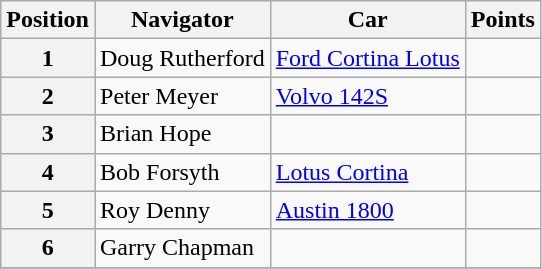<table class="wikitable" border="1">
<tr>
<th>Position</th>
<th>Navigator</th>
<th>Car</th>
<th>Points</th>
</tr>
<tr>
<th>1</th>
<td>Doug Rutherford</td>
<td><a href='#'>Ford Cortina Lotus</a></td>
<td align="center"></td>
</tr>
<tr>
<th>2</th>
<td>Peter Meyer</td>
<td><a href='#'>Volvo 142S</a></td>
<td align="center"></td>
</tr>
<tr>
<th>3</th>
<td>Brian Hope</td>
<td></td>
<td align="center"></td>
</tr>
<tr>
<th>4</th>
<td>Bob Forsyth</td>
<td><a href='#'>Lotus Cortina</a></td>
<td align="center"></td>
</tr>
<tr>
<th>5</th>
<td>Roy Denny</td>
<td><a href='#'>Austin 1800</a></td>
<td align="center"></td>
</tr>
<tr>
<th>6</th>
<td>Garry Chapman</td>
<td></td>
<td align="center"></td>
</tr>
<tr>
</tr>
</table>
